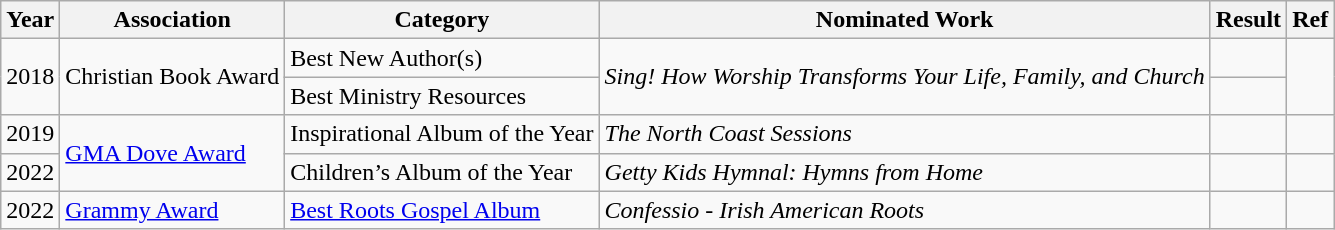<table class="wikitable">
<tr>
<th>Year</th>
<th>Association</th>
<th>Category</th>
<th>Nominated Work</th>
<th>Result</th>
<th>Ref</th>
</tr>
<tr>
<td rowspan="2">2018</td>
<td rowspan="2">Christian Book Award</td>
<td>Best New Author(s)</td>
<td rowspan="2"><em>Sing! How Worship Transforms Your Life, Family, and Church</em></td>
<td></td>
<td rowspan="2"></td>
</tr>
<tr>
<td>Best Ministry Resources</td>
<td></td>
</tr>
<tr>
<td>2019</td>
<td rowspan="2"><a href='#'>GMA Dove Award</a></td>
<td>Inspirational Album of the Year</td>
<td><em>The North Coast Sessions</em></td>
<td></td>
<td></td>
</tr>
<tr>
<td>2022</td>
<td>Children’s Album of the Year</td>
<td><em>Getty Kids Hymnal: Hymns from Home</em></td>
<td></td>
<td></td>
</tr>
<tr>
<td>2022</td>
<td><a href='#'>Grammy Award</a></td>
<td><a href='#'>Best Roots Gospel Album</a></td>
<td><em>Confessio - Irish American Roots</em></td>
<td></td>
<td></td>
</tr>
</table>
